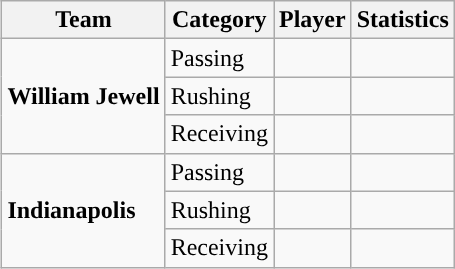<table class="wikitable" style="float: right;">
<tr>
<th>Team</th>
<th>Category</th>
<th>Player</th>
<th>Statistics</th>
</tr>
<tr>
<td rowspan=3><strong>William Jewell</strong></td>
<td>Passing</td>
<td></td>
<td></td>
</tr>
<tr>
<td>Rushing</td>
<td></td>
<td></td>
</tr>
<tr>
<td>Receiving</td>
<td></td>
<td></td>
</tr>
<tr>
<td rowspan=3><strong>Indianapolis</strong></td>
<td>Passing</td>
<td></td>
<td></td>
</tr>
<tr>
<td>Rushing</td>
<td></td>
<td></td>
</tr>
<tr>
<td>Receiving</td>
<td></td>
<td></td>
</tr>
</table>
